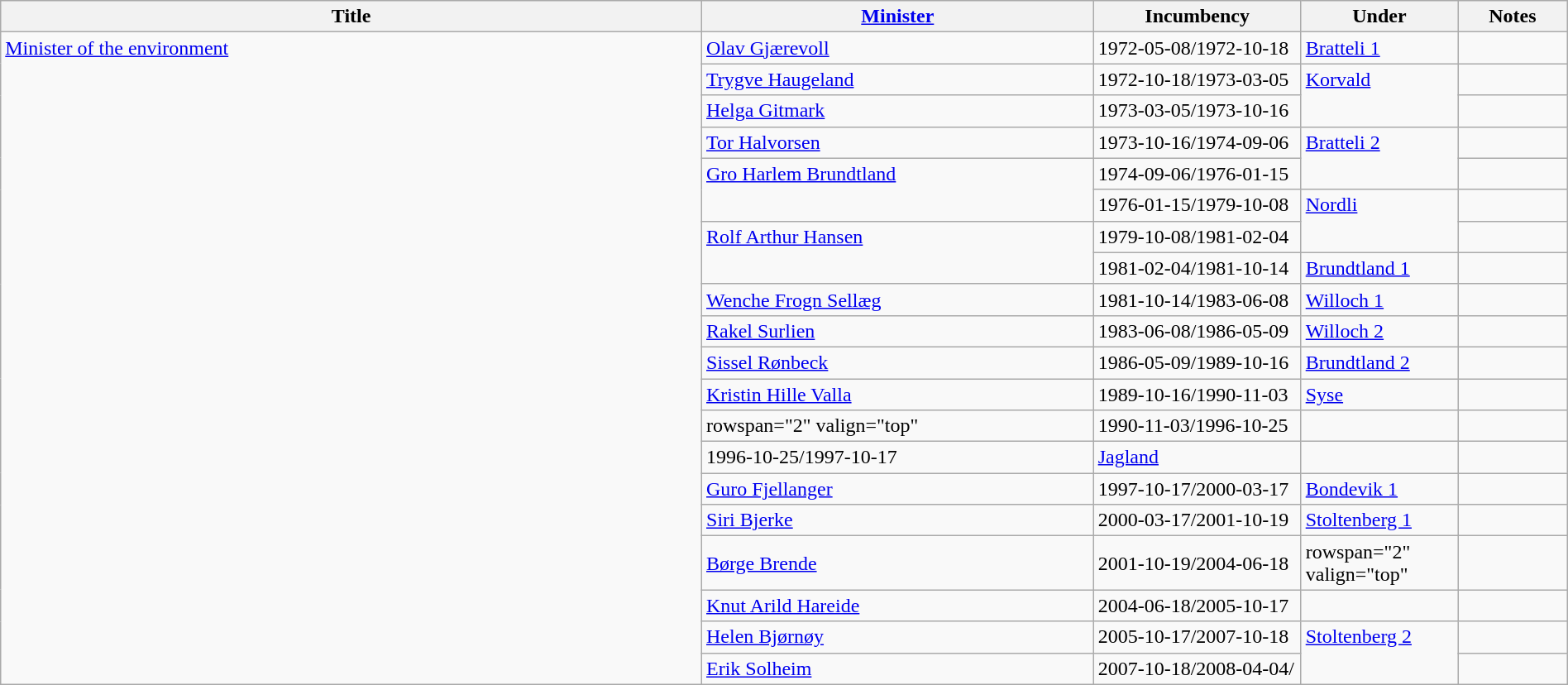<table class="wikitable" style="width:100%;">
<tr>
<th>Title</th>
<th style="width:25%;"><a href='#'>Minister</a></th>
<th style="width:160px;">Incumbency</th>
<th style="width:10%;">Under</th>
<th style="width:7%;">Notes</th>
</tr>
<tr>
<td rowspan="21" style="vertical-align:top;"><a href='#'>Minister of the environment</a></td>
<td><a href='#'>Olav Gjærevoll</a></td>
<td>1972-05-08/1972-10-18</td>
<td><a href='#'>Bratteli 1</a></td>
<td></td>
</tr>
<tr>
<td><a href='#'>Trygve Haugeland</a></td>
<td>1972-10-18/1973-03-05</td>
<td rowspan="2" style="vertical-align:top;"><a href='#'>Korvald</a></td>
<td></td>
</tr>
<tr>
<td><a href='#'>Helga Gitmark</a></td>
<td>1973-03-05/1973-10-16</td>
<td></td>
</tr>
<tr>
<td><a href='#'>Tor Halvorsen</a></td>
<td>1973-10-16/1974-09-06</td>
<td rowspan="2" style="vertical-align:top;"><a href='#'>Bratteli 2</a></td>
<td></td>
</tr>
<tr>
<td rowspan="2" style="vertical-align:top;"><a href='#'>Gro Harlem Brundtland</a></td>
<td>1974-09-06/1976-01-15</td>
<td></td>
</tr>
<tr>
<td>1976-01-15/1979-10-08</td>
<td rowspan="2" style="vertical-align:top;"><a href='#'>Nordli</a></td>
<td></td>
</tr>
<tr>
<td rowspan="2" style="vertical-align:top;"><a href='#'>Rolf Arthur Hansen</a></td>
<td>1979-10-08/1981-02-04</td>
<td></td>
</tr>
<tr>
<td>1981-02-04/1981-10-14</td>
<td><a href='#'>Brundtland 1</a></td>
<td></td>
</tr>
<tr>
<td><a href='#'>Wenche Frogn Sellæg</a></td>
<td>1981-10-14/1983-06-08</td>
<td><a href='#'>Willoch 1</a></td>
<td></td>
</tr>
<tr>
<td><a href='#'>Rakel Surlien</a></td>
<td>1983-06-08/1986-05-09</td>
<td><a href='#'>Willoch 2</a></td>
<td></td>
</tr>
<tr>
<td><a href='#'>Sissel Rønbeck</a></td>
<td>1986-05-09/1989-10-16</td>
<td><a href='#'>Brundtland 2</a></td>
<td></td>
</tr>
<tr>
<td><a href='#'>Kristin Hille Valla</a></td>
<td>1989-10-16/1990-11-03</td>
<td><a href='#'>Syse</a></td>
<td></td>
</tr>
<tr>
<td>rowspan="2" valign="top" </td>
<td>1990-11-03/1996-10-25</td>
<td></td>
<td></td>
</tr>
<tr>
<td>1996-10-25/1997-10-17</td>
<td><a href='#'>Jagland</a></td>
<td></td>
</tr>
<tr>
<td><a href='#'>Guro Fjellanger</a></td>
<td>1997-10-17/2000-03-17</td>
<td><a href='#'>Bondevik 1</a></td>
<td></td>
</tr>
<tr>
<td><a href='#'>Siri Bjerke</a></td>
<td>2000-03-17/2001-10-19</td>
<td><a href='#'>Stoltenberg 1</a></td>
<td></td>
</tr>
<tr>
<td><a href='#'>Børge Brende</a></td>
<td>2001-10-19/2004-06-18</td>
<td>rowspan="2" valign="top" </td>
<td></td>
</tr>
<tr>
<td><a href='#'>Knut Arild Hareide</a></td>
<td>2004-06-18/2005-10-17</td>
<td></td>
</tr>
<tr>
<td><a href='#'>Helen Bjørnøy</a></td>
<td>2005-10-17/2007-10-18</td>
<td rowspan="2" style="vertical-align:top;"><a href='#'>Stoltenberg 2</a></td>
<td></td>
</tr>
<tr>
<td><a href='#'>Erik Solheim</a></td>
<td>2007-10-18/2008-04-04/</td>
<td></td>
</tr>
</table>
